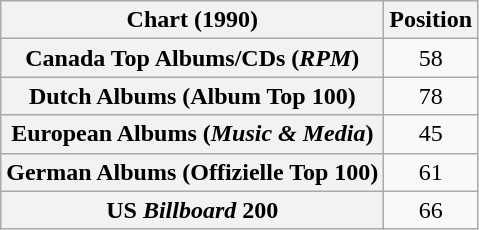<table class="wikitable sortable plainrowheaders" style="text-align:center">
<tr>
<th scope="col">Chart (1990)</th>
<th scope="col">Position</th>
</tr>
<tr>
<th scope="row">Canada Top Albums/CDs (<em>RPM</em>)</th>
<td>58</td>
</tr>
<tr>
<th scope="row">Dutch Albums (Album Top 100)</th>
<td>78</td>
</tr>
<tr>
<th scope="row">European Albums (<em>Music & Media</em>)</th>
<td>45</td>
</tr>
<tr>
<th scope="row">German Albums (Offizielle Top 100)</th>
<td>61</td>
</tr>
<tr>
<th scope="row">US <em>Billboard</em> 200</th>
<td>66</td>
</tr>
</table>
